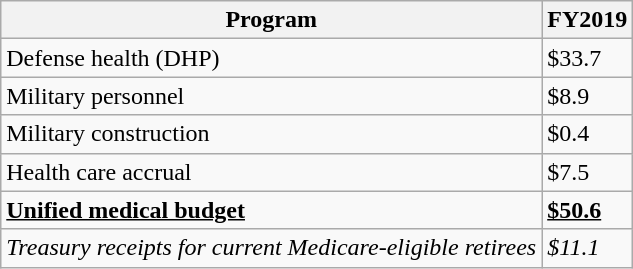<table class="wikitable">
<tr>
<th>Program</th>
<th>FY2019</th>
</tr>
<tr>
<td>Defense health (DHP)</td>
<td>$33.7</td>
</tr>
<tr>
<td>Military personnel</td>
<td>$8.9</td>
</tr>
<tr>
<td>Military construction</td>
<td>$0.4</td>
</tr>
<tr>
<td>Health care accrual</td>
<td>$7.5</td>
</tr>
<tr>
<td><strong><u>Unified medical budget</u></strong></td>
<td><strong><u>$50.6</u></strong></td>
</tr>
<tr>
<td><em>Treasury receipts for current Medicare-eligible retirees</em></td>
<td><em>$11.1</em></td>
</tr>
</table>
